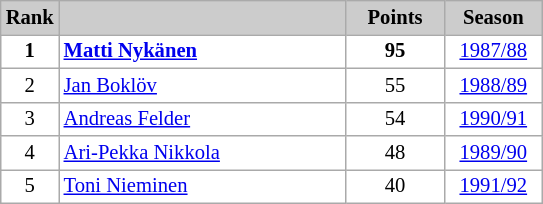<table class="wikitable plainrowheaders" style="background:#fff; font-size:86%; line-height:16px; border:grey solid 1px; border-collapse:collapse;">
<tr style="background:#ccc; text-align:center;">
<th style="background:#ccc;">Rank</th>
<th style="background:#ccc;" width="185"></th>
<th style="background:#ccc;" width="59">Points</th>
<th style="background:#ccc;" width="59">Season</th>
</tr>
<tr>
<td align=center><strong>1</strong></td>
<td> <strong><a href='#'>Matti Nykänen</a></strong></td>
<td align=center><strong>95</strong></td>
<td align=center><a href='#'>1987/88</a></td>
</tr>
<tr>
<td align=center>2</td>
<td> <a href='#'>Jan Boklöv</a></td>
<td align=center>55</td>
<td align=center><a href='#'>1988/89</a></td>
</tr>
<tr>
<td align=center>3</td>
<td> <a href='#'>Andreas Felder</a></td>
<td align=center>54</td>
<td align=center><a href='#'>1990/91</a></td>
</tr>
<tr>
<td align=center>4</td>
<td> <a href='#'>Ari-Pekka Nikkola</a></td>
<td align=center>48</td>
<td align=center><a href='#'>1989/90</a></td>
</tr>
<tr>
<td align=center>5</td>
<td> <a href='#'>Toni Nieminen</a></td>
<td align=center>40</td>
<td align=center><a href='#'>1991/92</a></td>
</tr>
</table>
